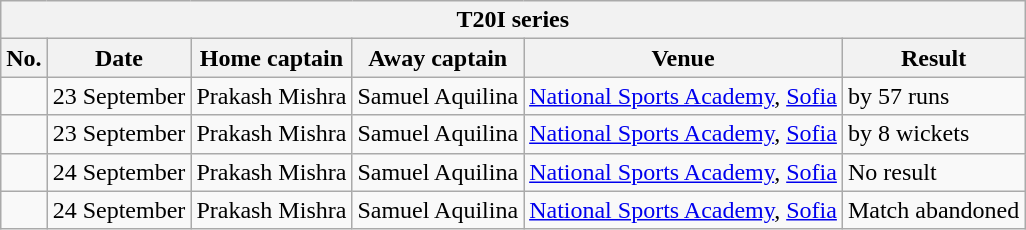<table class="wikitable">
<tr>
<th colspan="9">T20I series</th>
</tr>
<tr>
<th>No.</th>
<th>Date</th>
<th>Home captain</th>
<th>Away captain</th>
<th>Venue</th>
<th>Result</th>
</tr>
<tr>
<td></td>
<td>23 September</td>
<td>Prakash Mishra</td>
<td>Samuel Aquilina</td>
<td><a href='#'>National Sports Academy</a>, <a href='#'>Sofia</a></td>
<td> by 57 runs</td>
</tr>
<tr>
<td></td>
<td>23 September</td>
<td>Prakash Mishra</td>
<td>Samuel Aquilina</td>
<td><a href='#'>National Sports Academy</a>, <a href='#'>Sofia</a></td>
<td> by 8 wickets</td>
</tr>
<tr>
<td></td>
<td>24 September</td>
<td>Prakash Mishra</td>
<td>Samuel Aquilina</td>
<td><a href='#'>National Sports Academy</a>, <a href='#'>Sofia</a></td>
<td>No result</td>
</tr>
<tr>
<td></td>
<td>24 September</td>
<td>Prakash Mishra</td>
<td>Samuel Aquilina</td>
<td><a href='#'>National Sports Academy</a>, <a href='#'>Sofia</a></td>
<td>Match abandoned</td>
</tr>
</table>
